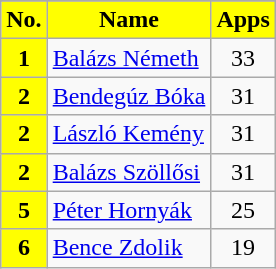<table class="wikitable" style="text-align:center;">
<tr>
</tr>
<tr>
<th style="color:black; background:yellow">No.</th>
<th style="color:black; background:yellow">Name</th>
<th style="color:black; background:yellow">Apps</th>
</tr>
<tr>
<th style="color:black; background:yellow">1</th>
<td align="left"> <a href='#'>Balázs Németh</a></td>
<td>33</td>
</tr>
<tr>
<th style="color:black; background:yellow">2</th>
<td align="left"> <a href='#'>Bendegúz Bóka</a></td>
<td>31</td>
</tr>
<tr>
<th style="color:black; background:yellow">2</th>
<td align="left"> <a href='#'>László Kemény</a></td>
<td>31</td>
</tr>
<tr>
<th style="color:black; background:yellow">2</th>
<td align="left"> <a href='#'>Balázs Szöllősi</a></td>
<td>31</td>
</tr>
<tr>
<th style="color:black; background:yellow">5</th>
<td align="left"> <a href='#'>Péter Hornyák</a></td>
<td>25</td>
</tr>
<tr>
<th style="color:black; background:yellow">6</th>
<td align="left"> <a href='#'>Bence Zdolik</a></td>
<td>19</td>
</tr>
</table>
